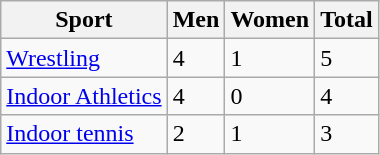<table class="wikitable sortable">
<tr>
<th>Sport</th>
<th>Men</th>
<th>Women</th>
<th>Total</th>
</tr>
<tr>
<td><a href='#'>Wrestling</a></td>
<td>4</td>
<td>1</td>
<td>5</td>
</tr>
<tr>
<td><a href='#'>Indoor Athletics</a></td>
<td>4</td>
<td>0</td>
<td>4</td>
</tr>
<tr>
<td><a href='#'>Indoor tennis</a></td>
<td>2</td>
<td>1</td>
<td>3</td>
</tr>
</table>
